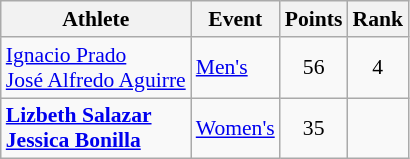<table class=wikitable style="font-size:90%">
<tr>
<th>Athlete</th>
<th>Event</th>
<th>Points</th>
<th>Rank</th>
</tr>
<tr align=center>
<td align=left><a href='#'>Ignacio Prado</a><br><a href='#'>José Alfredo Aguirre</a></td>
<td align=left><a href='#'>Men's</a></td>
<td>56</td>
<td>4</td>
</tr>
<tr align=center>
<td align=left><strong><a href='#'>Lizbeth Salazar</a><br><a href='#'>Jessica Bonilla</a></strong></td>
<td align=left><a href='#'>Women's</a></td>
<td>35</td>
<td></td>
</tr>
</table>
